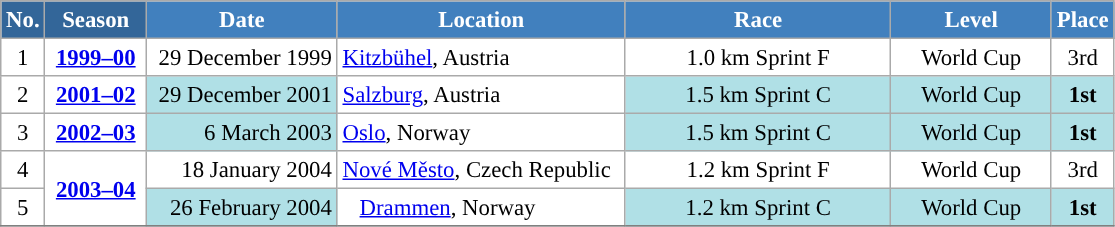<table class="wikitable sortable" style="font-size:95%; text-align:center; border:grey solid 1px; border-collapse:collapse; background:#ffffff;">
<tr style="background:#efefef;">
<th style="background-color:#369; color:white;">No.</th>
<th style="background-color:#369; color:white;">Season</th>
<th style="background-color:#4180be; color:white; width:120px;">Date</th>
<th style="background-color:#4180be; color:white; width:185px;">Location</th>
<th style="background-color:#4180be; color:white; width:170px;">Race</th>
<th style="background-color:#4180be; color:white; width:100px;">Level</th>
<th style="background-color:#4180be; color:white;">Place</th>
</tr>
<tr>
<td align=center>1</td>
<td rowspan=1 align=center><strong> <a href='#'>1999–00</a> </strong></td>
<td align=right>29 December 1999</td>
<td align=left> <a href='#'>Kitzbühel</a>, Austria</td>
<td>1.0 km Sprint F</td>
<td>World Cup</td>
<td>3rd</td>
</tr>
<tr>
<td align=center>2</td>
<td rowspan=1 align=center><strong><a href='#'>2001–02</a></strong></td>
<td bgcolor="#BOEOE6" align=right>29 December 2001</td>
<td align=left> <a href='#'>Salzburg</a>, Austria</td>
<td bgcolor="#BOEOE6">1.5 km Sprint C</td>
<td bgcolor="#BOEOE6">World Cup</td>
<td bgcolor="#BOEOE6"><strong>1st</strong></td>
</tr>
<tr>
<td align=center>3</td>
<td rowspan=1 align=center><strong><a href='#'>2002–03</a></strong></td>
<td bgcolor="#BOEOE6" align=right>6 March 2003</td>
<td align=left> <a href='#'>Oslo</a>, Norway</td>
<td bgcolor="#BOEOE6">1.5 km Sprint C</td>
<td bgcolor="#BOEOE6">World Cup</td>
<td bgcolor="#BOEOE6"><strong>1st</strong></td>
</tr>
<tr>
<td align=center>4</td>
<td rowspan=2 align=center><strong> <a href='#'>2003–04</a> </strong></td>
<td align=right>18 January 2004</td>
<td align=left> <a href='#'>Nové Město</a>, Czech Republic</td>
<td>1.2 km Sprint F</td>
<td>World Cup</td>
<td>3rd</td>
</tr>
<tr>
<td align=center>5</td>
<td bgcolor="#BOEOE6" align=right>26 February 2004</td>
<td align=left>   <a href='#'>Drammen</a>, Norway</td>
<td bgcolor="#BOEOE6">1.2 km Sprint C</td>
<td bgcolor="#BOEOE6">World Cup</td>
<td bgcolor="#BOEOE6"><strong>1st</strong></td>
</tr>
<tr>
</tr>
</table>
